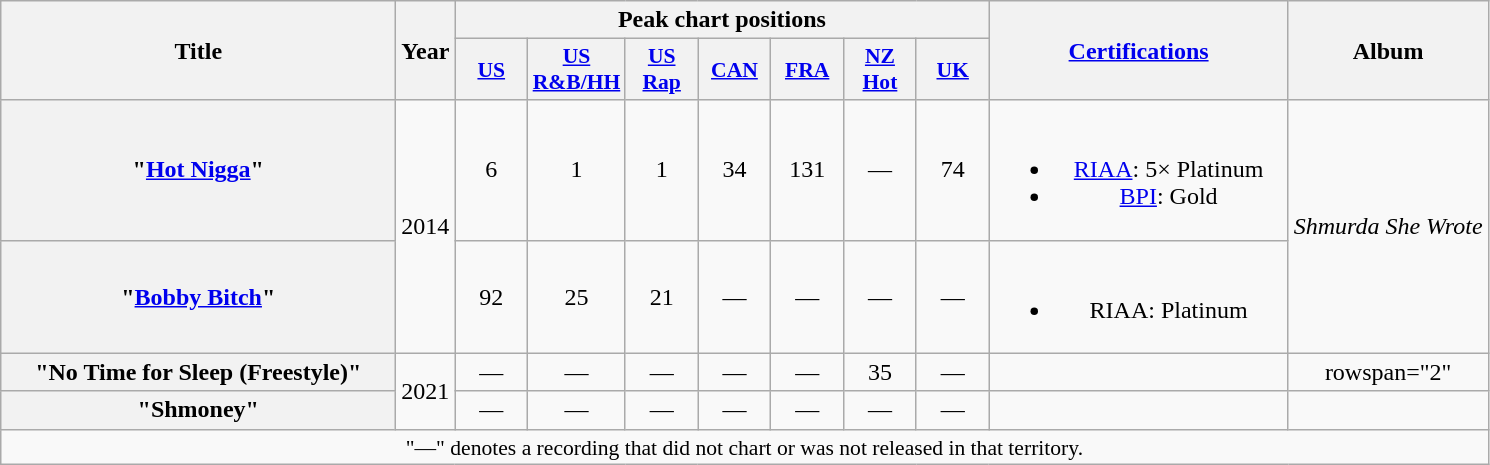<table class="wikitable plainrowheaders" style="text-align:center;">
<tr>
<th scope="col" rowspan="2" style="width:16em;">Title</th>
<th scope="col" rowspan="2">Year</th>
<th scope="col" colspan="7">Peak chart positions</th>
<th scope="col" rowspan="2" style="width:12em;"><a href='#'>Certifications</a></th>
<th scope="col" rowspan="2">Album</th>
</tr>
<tr>
<th scope="col" style="width:2.9em;font-size:90%;"><a href='#'>US</a><br></th>
<th scope="col" style="width:2.9em;font-size:90%;"><a href='#'>US<br>R&B/HH</a><br></th>
<th scope="col" style="width:2.9em;font-size:90%;"><a href='#'>US<br>Rap</a><br></th>
<th scope="col" style="width:2.9em;font-size:90%;"><a href='#'>CAN</a><br></th>
<th scope="col" style="width:2.9em;font-size:90%;"><a href='#'>FRA</a><br></th>
<th scope="col" style="width:2.9em;font-size:90%;"><a href='#'>NZ<br>Hot</a><br></th>
<th scope="col" style="width:2.9em;font-size:90%;"><a href='#'>UK</a><br></th>
</tr>
<tr>
<th scope="row">"<a href='#'>Hot Nigga</a>"</th>
<td rowspan="2">2014</td>
<td>6</td>
<td>1</td>
<td>1</td>
<td>34</td>
<td>131</td>
<td>—</td>
<td>74</td>
<td><br><ul><li><a href='#'>RIAA</a>: 5× Platinum</li><li><a href='#'>BPI</a>: Gold</li></ul></td>
<td rowspan="2"><em>Shmurda She Wrote</em></td>
</tr>
<tr>
<th scope="row">"<a href='#'>Bobby Bitch</a>"</th>
<td>92</td>
<td>25</td>
<td>21</td>
<td>—</td>
<td>—</td>
<td>—</td>
<td>—</td>
<td><br><ul><li>RIAA: Platinum</li></ul></td>
</tr>
<tr>
<th scope="row">"No Time for Sleep (Freestyle)"</th>
<td rowspan="2">2021</td>
<td>—</td>
<td>—</td>
<td>—</td>
<td>—</td>
<td>—</td>
<td>35</td>
<td>—</td>
<td></td>
<td>rowspan="2" </td>
</tr>
<tr>
<th scope="row">"Shmoney"<br></th>
<td>—</td>
<td>—</td>
<td>—</td>
<td>—</td>
<td>—</td>
<td>—</td>
<td>—</td>
<td></td>
</tr>
<tr>
<td colspan="14" style="font-size:90%">"—" denotes a recording that did not chart or was not released in that territory.</td>
</tr>
</table>
